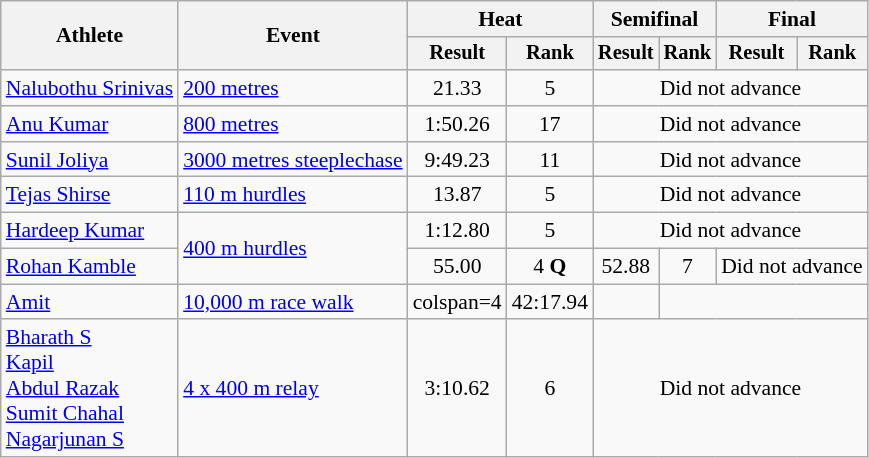<table class="wikitable" style="font-size:90%">
<tr>
<th rowspan="2">Athlete</th>
<th rowspan="2">Event</th>
<th colspan="2">Heat</th>
<th colspan="2">Semifinal</th>
<th colspan="2">Final</th>
</tr>
<tr style="font-size:95%">
<th>Result</th>
<th>Rank</th>
<th>Result</th>
<th>Rank</th>
<th>Result</th>
<th>Rank</th>
</tr>
<tr style=text-align:center>
<td style=text-align:left><a href='#'>Nalubothu Srinivas</a></td>
<td style=text-align:left><a href='#'>200 metres</a></td>
<td>21.33</td>
<td>5</td>
<td colspan="4">Did not advance</td>
</tr>
<tr style=text-align:center>
<td style=text-align:left><a href='#'>Anu Kumar</a></td>
<td style=text-align:left><a href='#'>800 metres</a></td>
<td>1:50.26</td>
<td>17</td>
<td colspan="4">Did not advance</td>
</tr>
<tr style=text-align:center>
<td style=text-align:left><a href='#'>Sunil Joliya</a></td>
<td style=text-align:left><a href='#'>3000 metres steeplechase</a></td>
<td>9:49.23</td>
<td>11</td>
<td colspan="4">Did not advance</td>
</tr>
<tr style=text-align:center>
<td style=text-align:left><a href='#'>Tejas Shirse</a></td>
<td style=text-align:left><a href='#'>110 m hurdles</a></td>
<td>13.87</td>
<td>5</td>
<td colspan="4">Did not advance</td>
</tr>
<tr style=text-align:center>
<td style=text-align:left><a href='#'>Hardeep Kumar</a></td>
<td rowspan="2" style=text-align:left><a href='#'>400 m hurdles</a></td>
<td>1:12.80</td>
<td>5</td>
<td colspan="4">Did not advance</td>
</tr>
<tr style=text-align:center>
<td style=text-align:left><a href='#'>Rohan Kamble</a></td>
<td>55.00</td>
<td>4 <strong>Q</strong></td>
<td>52.88</td>
<td>7</td>
<td colspan="2">Did not advance</td>
</tr>
<tr style=text-align:center>
<td style=text-align:left><a href='#'>Amit</a></td>
<td style=text-align:left><a href='#'>10,000 m race walk</a></td>
<td>colspan=4 </td>
<td>42:17.94</td>
<td></td>
</tr>
<tr style=text-align:center>
<td style=text-align:left><a href='#'>Bharath S</a><br><a href='#'>Kapil</a><br><a href='#'>Abdul Razak</a><br><a href='#'>Sumit Chahal</a><br><a href='#'>Nagarjunan S</a></td>
<td style=text-align:left><a href='#'>4 x 400 m relay</a></td>
<td>3:10.62</td>
<td>6</td>
<td colspan="4">Did not advance</td>
</tr>
</table>
